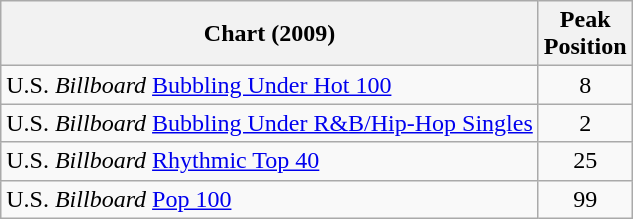<table class="wikitable">
<tr>
<th>Chart (2009)</th>
<th>Peak<br>Position</th>
</tr>
<tr>
<td>U.S. <em>Billboard</em> <a href='#'>Bubbling Under Hot 100</a></td>
<td align="center">8</td>
</tr>
<tr>
<td>U.S. <em>Billboard</em> <a href='#'>Bubbling Under R&B/Hip-Hop Singles</a></td>
<td align="center">2</td>
</tr>
<tr>
<td>U.S. <em>Billboard</em> <a href='#'>Rhythmic Top 40</a></td>
<td align="center">25</td>
</tr>
<tr>
<td>U.S. <em>Billboard</em> <a href='#'>Pop 100</a></td>
<td align="center">99</td>
</tr>
</table>
